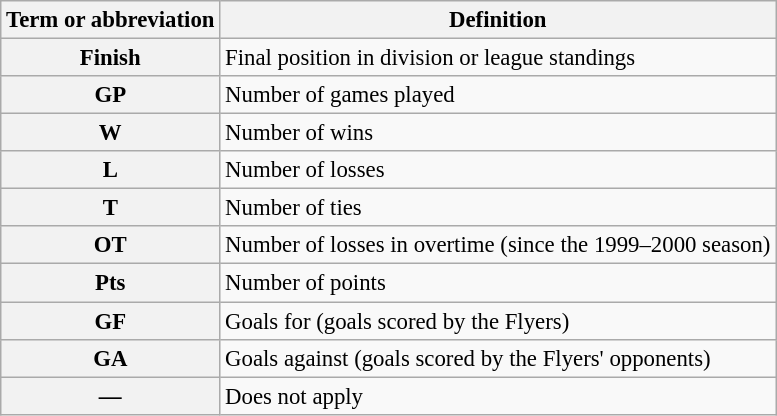<table class="wikitable" style="font-size:95%">
<tr>
<th scope="col">Term or abbreviation</th>
<th scope="col">Definition</th>
</tr>
<tr>
<th scope="row">Finish</th>
<td>Final position in division or league standings</td>
</tr>
<tr>
<th scope="row">GP</th>
<td>Number of games played</td>
</tr>
<tr>
<th scope="row">W</th>
<td>Number of wins</td>
</tr>
<tr>
<th scope="row">L</th>
<td>Number of losses</td>
</tr>
<tr>
<th scope="row">T</th>
<td>Number of ties</td>
</tr>
<tr>
<th scope="row">OT</th>
<td>Number of losses in overtime (since the 1999–2000 season)</td>
</tr>
<tr>
<th scope="row">Pts</th>
<td>Number of points</td>
</tr>
<tr>
<th scope="row">GF</th>
<td>Goals for (goals scored by the Flyers)</td>
</tr>
<tr>
<th scope="row">GA</th>
<td>Goals against (goals scored by the Flyers' opponents)</td>
</tr>
<tr>
<th scope="row">—</th>
<td>Does not apply</td>
</tr>
</table>
